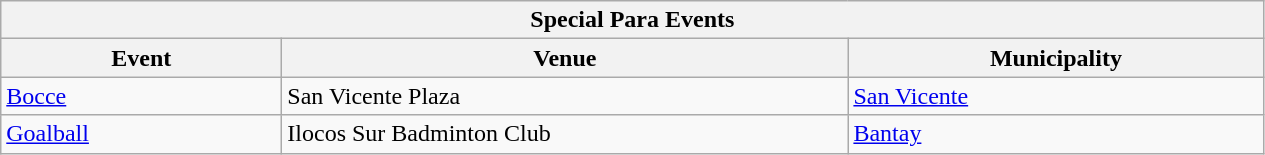<table class="wikitable">
<tr>
<th colspan=5>Special Para Events</th>
</tr>
<tr>
<th style="width:180px;">Event</th>
<th style="width:370px;">Venue</th>
<th style="width:270px;">Municipality</th>
</tr>
<tr>
<td> <a href='#'>Bocce</a></td>
<td>San Vicente Plaza</td>
<td><a href='#'>San Vicente</a></td>
</tr>
<tr>
<td> <a href='#'>Goalball</a></td>
<td>Ilocos Sur Badminton Club</td>
<td><a href='#'>Bantay</a></td>
</tr>
</table>
